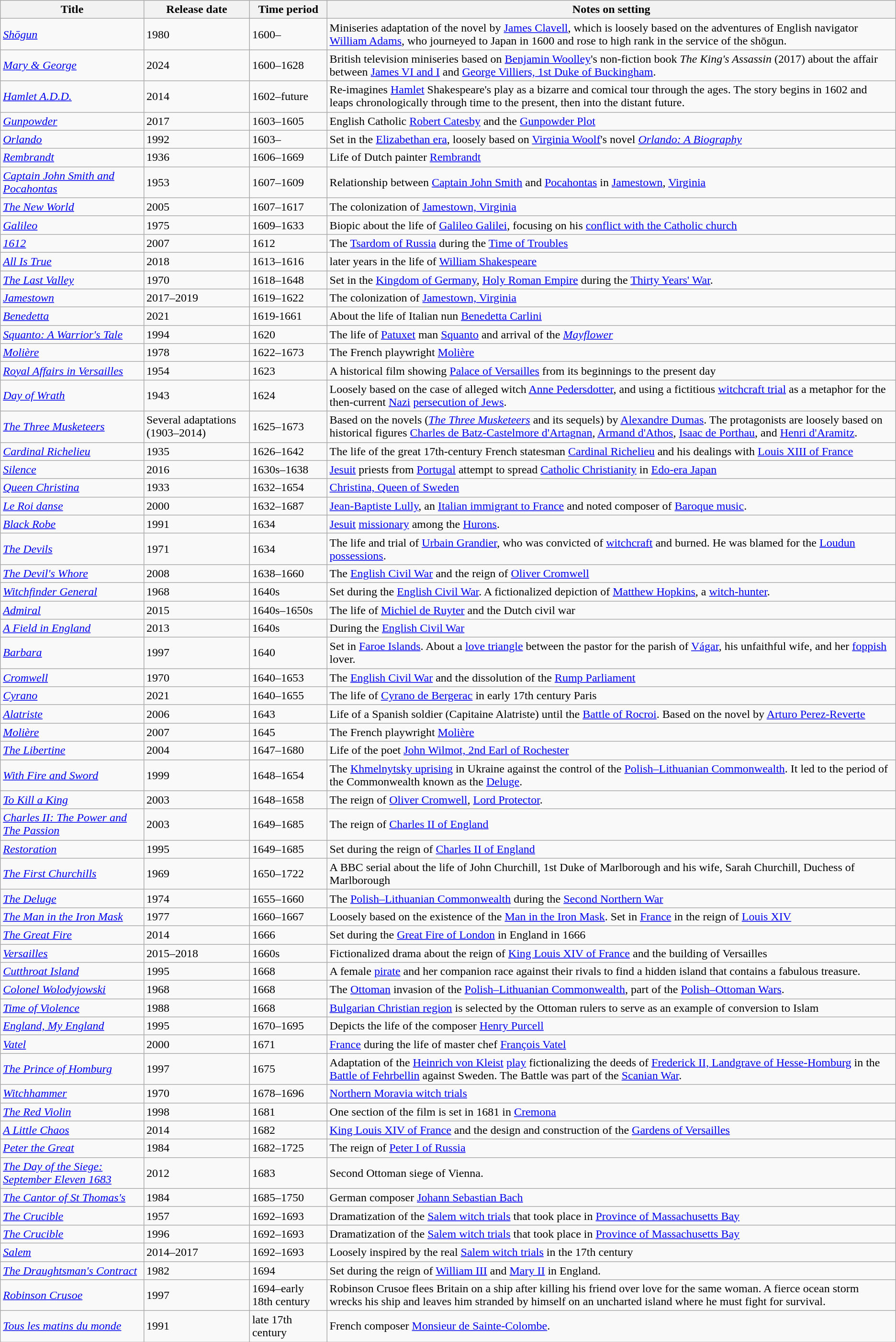<table class="wikitable sortable">
<tr>
<th scope="col">Title</th>
<th scope="col">Release date</th>
<th scope="col">Time period</th>
<th scope="col" class="unsortable">Notes on setting</th>
</tr>
<tr>
<td><em><a href='#'>Shōgun</a></em></td>
<td>1980</td>
<td>1600–</td>
<td>Miniseries adaptation of the novel by <a href='#'>James Clavell</a>, which is loosely based on the adventures of English navigator <a href='#'>William Adams</a>, who journeyed to Japan in 1600 and rose to high rank in the service of the shōgun.</td>
</tr>
<tr>
<td><em><a href='#'>Mary & George</a></em></td>
<td>2024</td>
<td>1600–1628</td>
<td>British television miniseries based on <a href='#'>Benjamin Woolley</a>'s non-fiction book <em>The King's Assassin</em> (2017) about the affair between <a href='#'>James VI and I</a> and <a href='#'>George Villiers, 1st Duke of Buckingham</a>.</td>
</tr>
<tr>
<td><em><a href='#'>Hamlet A.D.D.</a></em></td>
<td>2014</td>
<td>1602–future</td>
<td>Re-imagines <a href='#'>Hamlet</a> Shakespeare's play as a bizarre and comical tour through the ages. The story begins in 1602 and leaps chronologically through time to the present, then into the distant future.</td>
</tr>
<tr>
<td><em><a href='#'>Gunpowder</a></em></td>
<td>2017</td>
<td>1603–1605</td>
<td>English Catholic <a href='#'>Robert Catesby</a> and the <a href='#'>Gunpowder Plot</a></td>
</tr>
<tr>
<td><em><a href='#'>Orlando</a></em></td>
<td>1992</td>
<td>1603–</td>
<td>Set in the <a href='#'>Elizabethan era</a>, loosely based on <a href='#'>Virginia Woolf</a>'s novel <em><a href='#'>Orlando: A Biography</a></em></td>
</tr>
<tr>
<td><em><a href='#'>Rembrandt</a></em></td>
<td>1936</td>
<td>1606–1669</td>
<td>Life of Dutch painter <a href='#'>Rembrandt</a></td>
</tr>
<tr>
<td><em><a href='#'>Captain John Smith and Pocahontas</a></em></td>
<td>1953</td>
<td>1607–1609</td>
<td>Relationship between <a href='#'>Captain John Smith</a> and <a href='#'>Pocahontas</a> in <a href='#'>Jamestown</a>, <a href='#'>Virginia</a></td>
</tr>
<tr>
<td><em><a href='#'>The New World</a></em></td>
<td>2005</td>
<td>1607–1617</td>
<td>The colonization of <a href='#'>Jamestown, Virginia</a></td>
</tr>
<tr>
<td><em><a href='#'>Galileo</a></em></td>
<td>1975</td>
<td>1609–1633</td>
<td>Biopic about the life of <a href='#'>Galileo Galilei</a>, focusing on his <a href='#'>conflict with the Catholic church</a></td>
</tr>
<tr>
<td><em><a href='#'>1612</a></em></td>
<td>2007</td>
<td>1612</td>
<td>The <a href='#'>Tsardom of Russia</a> during the <a href='#'>Time of Troubles</a></td>
</tr>
<tr>
<td><em><a href='#'>All Is True</a></em></td>
<td>2018</td>
<td>1613–1616</td>
<td>later years in the life of <a href='#'>William Shakespeare</a></td>
</tr>
<tr>
<td><em><a href='#'>The Last Valley</a></em></td>
<td>1970</td>
<td>1618–1648</td>
<td>Set in the <a href='#'>Kingdom of Germany</a>, <a href='#'>Holy Roman Empire</a> during the <a href='#'>Thirty Years' War</a>.</td>
</tr>
<tr>
<td><em><a href='#'>Jamestown</a></em></td>
<td>2017–2019</td>
<td>1619–1622</td>
<td>The colonization of <a href='#'>Jamestown, Virginia</a></td>
</tr>
<tr>
<td><a href='#'><em>Benedetta</em></a></td>
<td>2021</td>
<td>1619-1661</td>
<td>About the life of Italian nun <a href='#'>Benedetta Carlini</a></td>
</tr>
<tr>
<td><em><a href='#'>Squanto: A Warrior's Tale</a></em></td>
<td>1994</td>
<td>1620</td>
<td>The life of <a href='#'>Patuxet</a> man <a href='#'>Squanto</a> and arrival of the <em><a href='#'>Mayflower</a></em></td>
</tr>
<tr>
<td><em><a href='#'>Molière</a></em></td>
<td>1978</td>
<td>1622–1673</td>
<td>The French playwright <a href='#'>Molière</a></td>
</tr>
<tr>
<td><em><a href='#'>Royal Affairs in Versailles</a></em></td>
<td>1954</td>
<td>1623</td>
<td>A historical film showing <a href='#'>Palace of Versailles</a> from its beginnings to the present day</td>
</tr>
<tr>
<td><em><a href='#'>Day of Wrath</a></em></td>
<td>1943</td>
<td>1624</td>
<td>Loosely based on the case of alleged witch <a href='#'>Anne Pedersdotter</a>, and using a fictitious <a href='#'>witchcraft trial</a> as a metaphor for the then-current <a href='#'>Nazi</a> <a href='#'>persecution of Jews</a>.</td>
</tr>
<tr>
<td><em><a href='#'>The Three Musketeers</a></em></td>
<td>Several adaptations (1903–2014)</td>
<td>1625–1673</td>
<td>Based on the novels (<em><a href='#'>The Three Musketeers</a></em> and its sequels) by <a href='#'>Alexandre Dumas</a>. The protagonists are loosely based on historical figures <a href='#'>Charles de Batz-Castelmore d'Artagnan</a>, <a href='#'>Armand d'Athos</a>, <a href='#'>Isaac de Porthau</a>, and <a href='#'>Henri d'Aramitz</a>.</td>
</tr>
<tr>
<td><em><a href='#'>Cardinal Richelieu</a></em></td>
<td>1935</td>
<td>1626–1642</td>
<td>The life of the great 17th-century French statesman <a href='#'>Cardinal Richelieu</a> and his dealings with <a href='#'>Louis XIII of France</a></td>
</tr>
<tr>
<td><em><a href='#'>Silence</a></em></td>
<td>2016</td>
<td>1630s–1638</td>
<td><a href='#'>Jesuit</a> priests from <a href='#'>Portugal</a> attempt to spread <a href='#'>Catholic Christianity</a> in <a href='#'>Edo-era Japan</a></td>
</tr>
<tr>
<td><em><a href='#'>Queen Christina</a></em></td>
<td>1933</td>
<td>1632–1654</td>
<td><a href='#'>Christina, Queen of Sweden</a></td>
</tr>
<tr>
<td><em><a href='#'>Le Roi danse</a></em></td>
<td>2000</td>
<td>1632–1687</td>
<td><a href='#'>Jean-Baptiste Lully</a>, an <a href='#'>Italian immigrant to France</a> and noted composer of <a href='#'>Baroque music</a>.</td>
</tr>
<tr>
<td><em><a href='#'>Black Robe</a></em></td>
<td>1991</td>
<td>1634</td>
<td><a href='#'>Jesuit</a> <a href='#'>missionary</a> among the <a href='#'>Hurons</a>.</td>
</tr>
<tr>
<td><em><a href='#'>The Devils</a></em></td>
<td>1971</td>
<td>1634</td>
<td>The life and trial of <a href='#'>Urbain Grandier</a>, who was convicted of <a href='#'>witchcraft</a> and burned. He was blamed for the <a href='#'>Loudun possessions</a>.</td>
</tr>
<tr>
<td><em><a href='#'>The Devil's Whore</a></em></td>
<td>2008</td>
<td>1638–1660</td>
<td>The <a href='#'>English Civil War</a> and the reign of <a href='#'>Oliver Cromwell</a></td>
</tr>
<tr>
<td><em><a href='#'>Witchfinder General</a></em></td>
<td>1968</td>
<td>1640s</td>
<td>Set during the <a href='#'>English Civil War</a>. A fictionalized depiction of <a href='#'>Matthew Hopkins</a>, a <a href='#'>witch-hunter</a>.</td>
</tr>
<tr>
<td><em><a href='#'>Admiral</a></em></td>
<td>2015</td>
<td>1640s–1650s</td>
<td>The life of <a href='#'>Michiel de Ruyter</a> and the Dutch civil war</td>
</tr>
<tr>
<td><em><a href='#'>A Field in England</a></em></td>
<td>2013</td>
<td>1640s</td>
<td>During the <a href='#'>English Civil War</a></td>
</tr>
<tr>
<td><em><a href='#'>Barbara</a></em></td>
<td>1997</td>
<td>1640</td>
<td>Set in <a href='#'>Faroe Islands</a>. About a <a href='#'>love triangle</a> between the pastor for the parish of <a href='#'>Vágar</a>, his unfaithful wife, and her <a href='#'>foppish</a> lover.</td>
</tr>
<tr>
<td><em><a href='#'>Cromwell</a></em></td>
<td>1970</td>
<td>1640–1653</td>
<td>The <a href='#'>English Civil War</a> and the dissolution of the <a href='#'>Rump Parliament</a></td>
</tr>
<tr>
<td><em><a href='#'>Cyrano</a></em></td>
<td>2021</td>
<td>1640–1655</td>
<td>The life of <a href='#'>Cyrano de Bergerac</a> in early 17th century Paris</td>
</tr>
<tr>
<td><em><a href='#'>Alatriste</a></em></td>
<td>2006</td>
<td>1643</td>
<td>Life of a Spanish soldier (Capitaine Alatriste) until the <a href='#'>Battle of Rocroi</a>. Based on the novel by <a href='#'>Arturo Perez-Reverte</a></td>
</tr>
<tr>
<td><em><a href='#'>Molière</a></em></td>
<td>2007</td>
<td>1645</td>
<td>The French playwright <a href='#'>Molière</a></td>
</tr>
<tr>
<td><em><a href='#'>The Libertine</a></em></td>
<td>2004</td>
<td>1647–1680</td>
<td>Life of the poet <a href='#'>John Wilmot, 2nd Earl of Rochester</a></td>
</tr>
<tr>
<td><em><a href='#'>With Fire and Sword</a></em></td>
<td>1999</td>
<td>1648–1654</td>
<td>The <a href='#'>Khmelnytsky uprising</a> in Ukraine against the control of the <a href='#'>Polish–Lithuanian Commonwealth</a>. It led to the period of the Commonwealth known as the <a href='#'>Deluge</a>.</td>
</tr>
<tr>
<td><em><a href='#'>To Kill a King</a></em></td>
<td>2003</td>
<td>1648–1658</td>
<td>The reign of <a href='#'>Oliver Cromwell</a>, <a href='#'>Lord Protector</a>.</td>
</tr>
<tr>
<td><em><a href='#'>Charles II: The Power and The Passion</a></em></td>
<td>2003</td>
<td>1649–1685</td>
<td>The reign of <a href='#'>Charles II of England</a></td>
</tr>
<tr>
<td><em><a href='#'>Restoration</a></em></td>
<td>1995</td>
<td>1649–1685</td>
<td>Set during the reign of <a href='#'>Charles II of England</a></td>
</tr>
<tr>
<td><em><a href='#'>The First Churchills</a></em></td>
<td>1969</td>
<td>1650–1722</td>
<td>A BBC serial about the life of John Churchill, 1st Duke of Marlborough and his wife, Sarah Churchill, Duchess of Marlborough</td>
</tr>
<tr>
<td><em><a href='#'>The Deluge</a></em></td>
<td>1974</td>
<td>1655–1660</td>
<td>The <a href='#'>Polish–Lithuanian Commonwealth</a> during the <a href='#'>Second Northern War</a></td>
</tr>
<tr>
<td><em><a href='#'>The Man in the Iron Mask</a></em></td>
<td>1977</td>
<td>1660–1667</td>
<td>Loosely based on the existence of the <a href='#'>Man in the Iron Mask</a>. Set in <a href='#'>France</a> in the reign of <a href='#'>Louis XIV</a></td>
</tr>
<tr>
<td><em><a href='#'>The Great Fire</a></em></td>
<td>2014</td>
<td>1666</td>
<td>Set during the <a href='#'>Great Fire of London</a> in England in 1666</td>
</tr>
<tr>
<td><em><a href='#'>Versailles</a></em></td>
<td>2015–2018</td>
<td>1660s</td>
<td>Fictionalized drama about the reign of <a href='#'>King Louis XIV of France</a> and the building of Versailles</td>
</tr>
<tr>
<td><em><a href='#'>Cutthroat Island</a></em></td>
<td>1995</td>
<td>1668</td>
<td>A female <a href='#'>pirate</a> and her companion race against their rivals to find a hidden island that contains a fabulous treasure.</td>
</tr>
<tr>
<td><em><a href='#'>Colonel Wolodyjowski</a></em></td>
<td>1968</td>
<td>1668</td>
<td>The <a href='#'>Ottoman</a> invasion of the <a href='#'>Polish–Lithuanian Commonwealth</a>, part of the <a href='#'>Polish–Ottoman Wars</a>.</td>
</tr>
<tr>
<td><em><a href='#'>Time of Violence</a></em></td>
<td>1988</td>
<td>1668</td>
<td><a href='#'>Bulgarian Christian region</a> is selected by the Ottoman rulers to serve as an example of conversion to Islam</td>
</tr>
<tr>
<td><em><a href='#'>England, My England</a></em></td>
<td>1995</td>
<td>1670–1695</td>
<td>Depicts the life of the composer <a href='#'>Henry Purcell</a></td>
</tr>
<tr>
<td><em><a href='#'>Vatel</a></em></td>
<td>2000</td>
<td>1671</td>
<td><a href='#'>France</a> during the life of master chef <a href='#'>François Vatel</a></td>
</tr>
<tr>
<td><em><a href='#'>The Prince of Homburg</a></em></td>
<td>1997</td>
<td>1675</td>
<td>Adaptation of the <a href='#'>Heinrich von Kleist</a> <a href='#'>play</a> fictionalizing the deeds of <a href='#'>Frederick II, Landgrave of Hesse-Homburg</a> in the <a href='#'>Battle of Fehrbellin</a> against Sweden. The Battle was part of the <a href='#'>Scanian War</a>.</td>
</tr>
<tr>
<td><em><a href='#'>Witchhammer</a></em></td>
<td>1970</td>
<td>1678–1696</td>
<td><a href='#'>Northern Moravia witch trials</a></td>
</tr>
<tr>
<td><em><a href='#'>The Red Violin</a></em></td>
<td>1998</td>
<td>1681</td>
<td>One section of the film is set in 1681 in <a href='#'>Cremona</a></td>
</tr>
<tr>
<td><em><a href='#'>A Little Chaos</a></em></td>
<td>2014</td>
<td>1682</td>
<td><a href='#'>King Louis XIV of France</a> and the design and construction of the <a href='#'>Gardens of Versailles</a></td>
</tr>
<tr>
<td><em><a href='#'>Peter the Great</a></em></td>
<td>1984</td>
<td>1682–1725</td>
<td>The reign of <a href='#'>Peter I of Russia</a></td>
</tr>
<tr>
<td><em><a href='#'>The Day of the Siege: September Eleven 1683 </a></em></td>
<td>2012</td>
<td>1683</td>
<td>Second Ottoman siege of Vienna.</td>
</tr>
<tr>
<td><em><a href='#'>The Cantor of St Thomas's</a></em></td>
<td>1984</td>
<td>1685–1750</td>
<td>German composer <a href='#'>Johann Sebastian Bach</a></td>
</tr>
<tr>
<td><em><a href='#'>The Crucible</a></em></td>
<td>1957</td>
<td>1692–1693</td>
<td>Dramatization of the <a href='#'>Salem witch trials</a> that took place in <a href='#'>Province of Massachusetts Bay</a></td>
</tr>
<tr>
<td><em><a href='#'>The Crucible</a></em></td>
<td>1996</td>
<td>1692–1693</td>
<td>Dramatization of the <a href='#'>Salem witch trials</a> that took place in <a href='#'>Province of Massachusetts Bay</a></td>
</tr>
<tr>
<td><em><a href='#'>Salem</a></em></td>
<td>2014–2017</td>
<td>1692–1693</td>
<td>Loosely inspired by the real <a href='#'>Salem witch trials</a> in the 17th century</td>
</tr>
<tr>
<td><em><a href='#'>The Draughtsman's Contract</a></em></td>
<td>1982</td>
<td>1694</td>
<td>Set during the reign of <a href='#'>William III</a> and <a href='#'>Mary II</a> in England.</td>
</tr>
<tr>
<td><em><a href='#'>Robinson Crusoe</a></em></td>
<td>1997</td>
<td>1694–early 18th century</td>
<td>Robinson Crusoe flees Britain on a ship after killing his friend over love for the same woman. A fierce ocean storm wrecks his ship and leaves him stranded by himself on an uncharted island where he must fight for survival.</td>
</tr>
<tr>
<td><em><a href='#'>Tous les matins du monde</a></em></td>
<td>1991</td>
<td>late 17th century</td>
<td>French composer <a href='#'>Monsieur de Sainte-Colombe</a>.</td>
</tr>
</table>
